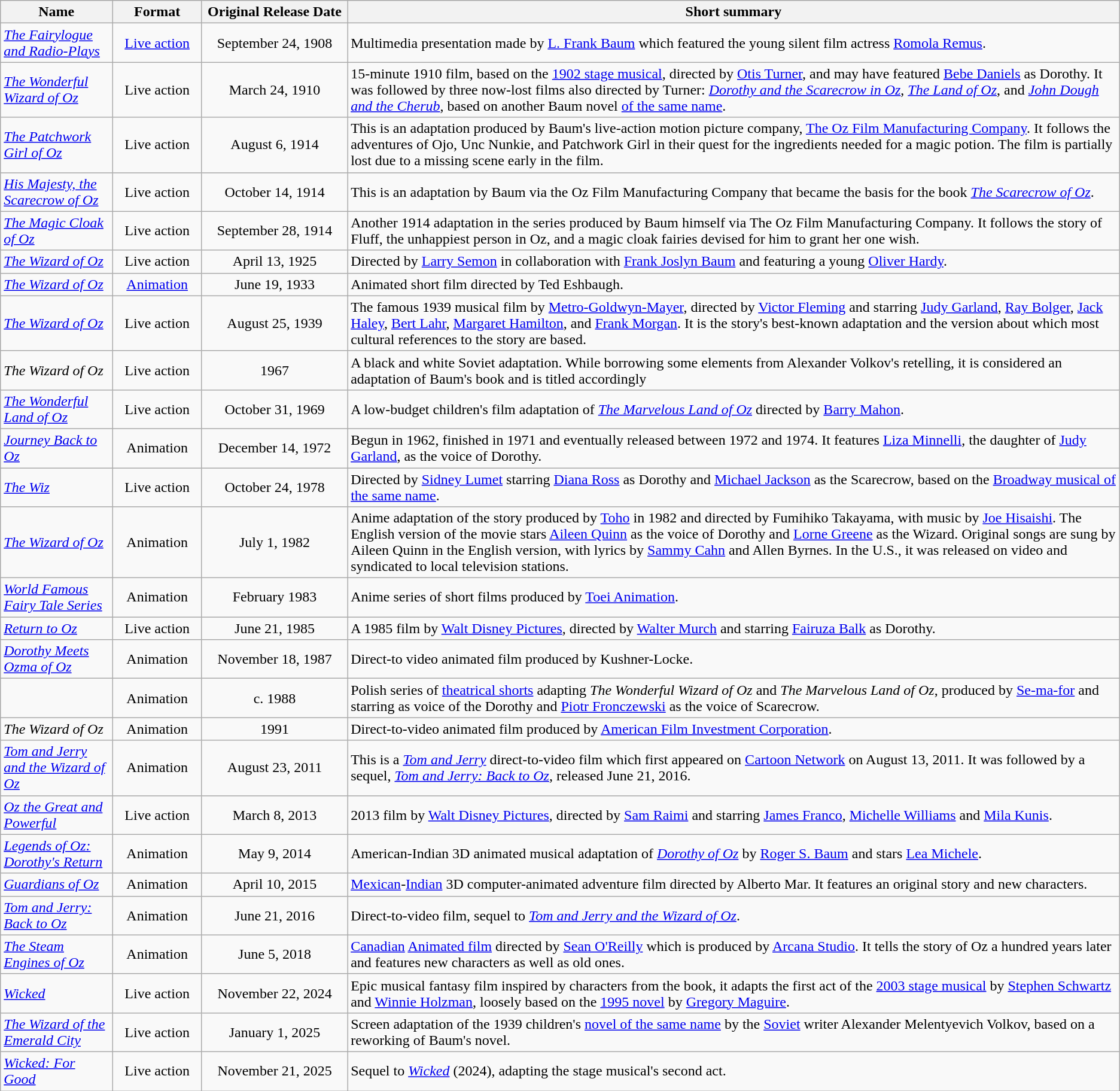<table class="wikitable sortable">
<tr>
<th>Name</th>
<th width="8%">Format</th>
<th width="13%">Original Release Date</th>
<th class="unsortable">Short summary</th>
</tr>
<tr>
<td><em><a href='#'>The Fairylogue and Radio-Plays</a></em></td>
<td align="center"><a href='#'>Live action</a></td>
<td align="center">September 24, 1908</td>
<td>Multimedia presentation made by <a href='#'>L. Frank Baum</a> which featured the young silent film actress <a href='#'>Romola Remus</a>.</td>
</tr>
<tr>
<td><em><a href='#'>The Wonderful Wizard of Oz</a></em></td>
<td align="center">Live action</td>
<td align="center">March 24, 1910</td>
<td>15-minute 1910 film, based on the <a href='#'>1902 stage musical</a>, directed by <a href='#'>Otis Turner</a>, and may have featured <a href='#'>Bebe Daniels</a> as Dorothy. It was followed by three now-lost films also directed  by Turner: <em><a href='#'>Dorothy and the Scarecrow in Oz</a></em>, <em><a href='#'>The Land of Oz</a></em>, and <em><a href='#'>John Dough and the Cherub</a></em>, based on another Baum novel <a href='#'>of the same name</a>.</td>
</tr>
<tr>
<td><em><a href='#'>The Patchwork Girl of Oz</a></em></td>
<td align="center">Live action</td>
<td align="center">August 6, 1914</td>
<td>This is an adaptation produced by Baum's live-action motion picture company, <a href='#'>The Oz Film Manufacturing Company</a>. It follows the adventures of Ojo, Unc Nunkie, and Patchwork Girl in their quest for the ingredients needed for a magic potion. The film is partially lost due to a missing scene early in the film.</td>
</tr>
<tr>
<td><em><a href='#'>His Majesty, the Scarecrow of Oz</a></em></td>
<td align="center">Live action</td>
<td align="center">October 14, 1914</td>
<td>This is an adaptation by Baum via the Oz Film Manufacturing Company that became the basis for the book <em><a href='#'>The Scarecrow of Oz</a></em>.</td>
</tr>
<tr>
<td><em><a href='#'>The Magic Cloak of Oz</a></em></td>
<td align="center">Live action</td>
<td align="center">September 28, 1914</td>
<td>Another 1914 adaptation in the series produced by Baum himself via The Oz Film Manufacturing Company. It follows the story of Fluff, the unhappiest person in Oz, and a magic cloak fairies devised for him to grant her one wish.</td>
</tr>
<tr>
<td><em><a href='#'>The Wizard of Oz</a></em></td>
<td align="center">Live action</td>
<td align="center">April 13, 1925</td>
<td>Directed by <a href='#'>Larry Semon</a> in collaboration with <a href='#'>Frank Joslyn Baum</a> and featuring a young <a href='#'>Oliver Hardy</a>.</td>
</tr>
<tr>
<td><em><a href='#'>The Wizard of Oz</a></em></td>
<td align="center"><a href='#'>Animation</a></td>
<td align="center">June 19, 1933</td>
<td>Animated short film directed by Ted Eshbaugh.</td>
</tr>
<tr>
<td><em><a href='#'>The Wizard of Oz</a></em></td>
<td align="center">Live action</td>
<td align="center">August 25, 1939</td>
<td>The famous 1939 musical film by <a href='#'>Metro-Goldwyn-Mayer</a>, directed by <a href='#'>Victor Fleming</a> and starring <a href='#'>Judy Garland</a>, <a href='#'>Ray Bolger</a>, <a href='#'>Jack Haley</a>, <a href='#'>Bert Lahr</a>, <a href='#'>Margaret Hamilton</a>, and <a href='#'>Frank Morgan</a>. It is the story's best-known adaptation and the version about which most cultural references to the story are based.</td>
</tr>
<tr>
<td><em>The Wizard of Oz</em></td>
<td align="center">Live action</td>
<td align="center">1967</td>
<td>A black and white Soviet adaptation. While borrowing some elements from Alexander Volkov's retelling, it is considered an adaptation of Baum's book and is titled accordingly</td>
</tr>
<tr>
<td><em><a href='#'>The Wonderful Land of Oz</a></em></td>
<td align="center">Live action</td>
<td align="center">October 31, 1969</td>
<td>A low-budget children's film adaptation of <em><a href='#'>The Marvelous Land of Oz</a></em> directed by <a href='#'>Barry Mahon</a>.</td>
</tr>
<tr>
<td><em><a href='#'>Journey Back to Oz</a></em></td>
<td align="center">Animation</td>
<td align="center">December 14, 1972</td>
<td>Begun in 1962, finished in 1971 and eventually released between 1972 and 1974. It features <a href='#'>Liza Minnelli</a>, the daughter of <a href='#'>Judy Garland</a>, as the voice of Dorothy.</td>
</tr>
<tr>
<td><em><a href='#'>The Wiz</a></em></td>
<td align="center">Live action</td>
<td align="center">October 24, 1978</td>
<td>Directed by <a href='#'>Sidney Lumet</a> starring <a href='#'>Diana Ross</a> as Dorothy and <a href='#'>Michael Jackson</a> as the Scarecrow, based on the <a href='#'>Broadway musical of the same name</a>.</td>
</tr>
<tr>
<td><em><a href='#'>The Wizard of Oz</a></em></td>
<td align="center">Animation</td>
<td align="center">July 1, 1982</td>
<td>Anime adaptation of the story produced by <a href='#'>Toho</a> in 1982 and directed by Fumihiko Takayama, with music by <a href='#'>Joe Hisaishi</a>. The English version of the movie stars <a href='#'>Aileen Quinn</a> as the voice of Dorothy and <a href='#'>Lorne Greene</a> as the Wizard. Original songs are sung by Aileen Quinn in the English version, with lyrics by <a href='#'>Sammy Cahn</a> and Allen Byrnes. In the U.S., it was released on video and syndicated to local television stations.</td>
</tr>
<tr>
<td><em><a href='#'>World Famous Fairy Tale Series</a></em></td>
<td align="center">Animation</td>
<td align="center">February 1983</td>
<td>Anime series of short films produced by <a href='#'>Toei Animation</a>.</td>
</tr>
<tr>
<td><em><a href='#'>Return to Oz</a></em></td>
<td align="center">Live action</td>
<td align="center">June 21, 1985</td>
<td>A 1985 film by <a href='#'>Walt Disney Pictures</a>, directed by <a href='#'>Walter Murch</a> and starring <a href='#'>Fairuza Balk</a> as Dorothy.</td>
</tr>
<tr>
<td><em><a href='#'>Dorothy Meets Ozma of Oz</a></em></td>
<td align="center">Animation</td>
<td align="center">November 18, 1987</td>
<td>Direct-to video animated film produced by Kushner-Locke.</td>
</tr>
<tr>
<td><em></em></td>
<td align="center">Animation</td>
<td align="center">c. 1988</td>
<td>Polish series of <a href='#'>theatrical shorts</a> adapting <em>The Wonderful Wizard of Oz</em> and <em>The Marvelous Land of Oz</em>, produced by <a href='#'>Se-ma-for</a> and starring  as voice of the Dorothy and <a href='#'>Piotr Fronczewski</a> as the voice of Scarecrow.</td>
</tr>
<tr>
<td><em>The Wizard of Oz</em></td>
<td align="center">Animation</td>
<td align="center">1991</td>
<td>Direct-to-video animated film produced by <a href='#'>American Film Investment Corporation</a>.</td>
</tr>
<tr>
<td><em><a href='#'>Tom and Jerry and the Wizard of Oz</a></em></td>
<td align="center">Animation</td>
<td align="center">August 23, 2011</td>
<td>This is a <em><a href='#'>Tom and Jerry</a></em> direct-to-video film which first appeared on <a href='#'>Cartoon Network</a> on August 13, 2011. It was followed by a sequel, <em><a href='#'>Tom and Jerry: Back to Oz</a></em>, released June 21, 2016.</td>
</tr>
<tr>
<td><em><a href='#'>Oz the Great and Powerful</a></em></td>
<td align="center">Live action</td>
<td align="center">March 8, 2013</td>
<td>2013 film by <a href='#'>Walt Disney Pictures</a>, directed by <a href='#'>Sam Raimi</a> and starring <a href='#'>James Franco</a>, <a href='#'>Michelle Williams</a> and <a href='#'>Mila Kunis</a>.</td>
</tr>
<tr>
<td><em><a href='#'>Legends of Oz: Dorothy's Return</a></em></td>
<td align="center">Animation</td>
<td align="center">May 9, 2014</td>
<td>American-Indian 3D animated musical adaptation of <em><a href='#'>Dorothy of Oz</a></em> by <a href='#'>Roger S. Baum</a> and stars <a href='#'>Lea Michele</a>.</td>
</tr>
<tr>
<td><em><a href='#'>Guardians of Oz</a></em></td>
<td align="center">Animation</td>
<td align="center">April 10, 2015</td>
<td><a href='#'>Mexican</a>-<a href='#'>Indian</a> 3D computer-animated adventure film directed by Alberto Mar. It features an original story and new characters.</td>
</tr>
<tr>
<td><em><a href='#'>Tom and Jerry: Back to Oz</a></em></td>
<td align="center">Animation</td>
<td align="center">June 21, 2016</td>
<td>Direct-to-video film, sequel to <em><a href='#'>Tom and Jerry and the Wizard of Oz</a></em>.</td>
</tr>
<tr>
<td><em><a href='#'>The Steam Engines of Oz</a></em></td>
<td align="center">Animation</td>
<td align="center">June 5, 2018</td>
<td><a href='#'>Canadian</a> <a href='#'>Animated film</a> directed by <a href='#'>Sean O'Reilly</a> which is produced by <a href='#'>Arcana Studio</a>. It tells the story of Oz a hundred years later and features new characters as well as old ones.</td>
</tr>
<tr>
<td><em><a href='#'>Wicked</a></em></td>
<td align="center">Live action</td>
<td align="center">November 22, 2024</td>
<td>Epic musical fantasy film inspired by characters from the book, it adapts the first act of the <a href='#'>2003 stage musical</a> by <a href='#'>Stephen Schwartz</a> and <a href='#'>Winnie Holzman</a>, loosely based on the <a href='#'>1995 novel</a> by <a href='#'>Gregory Maguire</a>.</td>
</tr>
<tr>
<td><em><a href='#'>The Wizard of the Emerald City</a></em></td>
<td align="center">Live action</td>
<td align="center">January 1, 2025</td>
<td>Screen adaptation of the 1939 children's <a href='#'>novel of the same name</a> by the <a href='#'>Soviet</a> writer Alexander Melentyevich Volkov, based on a reworking of Baum's novel.</td>
</tr>
<tr>
<td><em><a href='#'>Wicked: For Good</a></em></td>
<td align="center">Live action</td>
<td align="center">November 21, 2025</td>
<td>Sequel to <a href='#'><em>Wicked</em></a> (2024), adapting the stage musical's second act.</td>
</tr>
</table>
